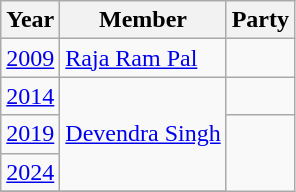<table class="wikitable">
<tr>
<th>Year</th>
<th>Member</th>
<th colspan="2">Party</th>
</tr>
<tr>
<td><a href='#'>2009</a></td>
<td><a href='#'>Raja Ram Pal</a></td>
<td></td>
</tr>
<tr>
<td><a href='#'>2014</a></td>
<td rowspan="3"><a href='#'>Devendra Singh</a></td>
<td></td>
</tr>
<tr>
<td><a href='#'>2019</a></td>
</tr>
<tr>
<td><a href='#'>2024</a></td>
</tr>
<tr>
</tr>
</table>
